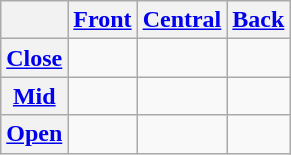<table class="wikitable" style=text-align:center>
<tr>
<th></th>
<th><a href='#'>Front</a></th>
<th><a href='#'>Central</a></th>
<th><a href='#'>Back</a></th>
</tr>
<tr>
<th><a href='#'>Close</a></th>
<td>   </td>
<td></td>
<td>   </td>
</tr>
<tr>
<th><a href='#'>Mid</a></th>
<td>   </td>
<td></td>
<td>   </td>
</tr>
<tr>
<th><a href='#'>Open</a></th>
<td></td>
<td>   </td>
<td></td>
</tr>
</table>
